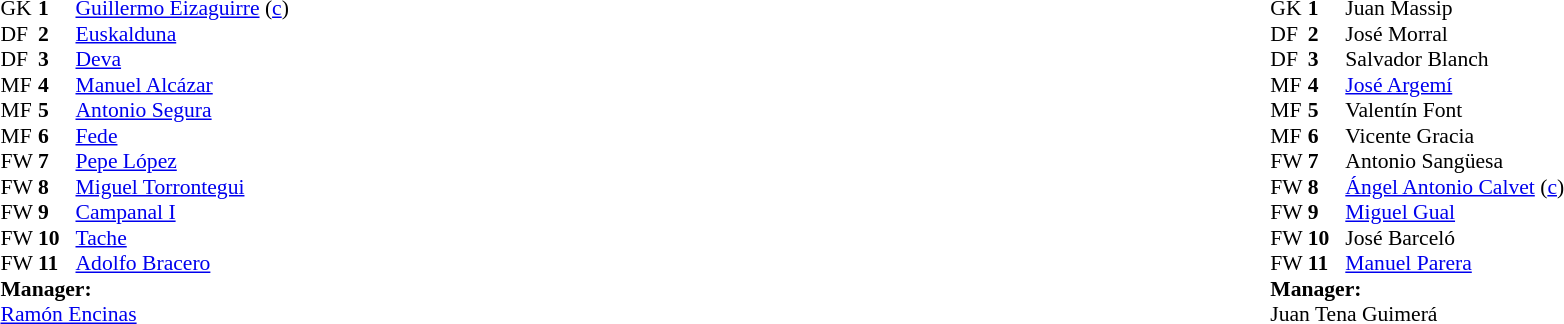<table width="100%">
<tr>
<td valign="top" width="50%"><br><table style="font-size: 90%" cellspacing="0" cellpadding="0">
<tr>
<td colspan="4"></td>
</tr>
<tr>
<th width=25></th>
<th width=25></th>
</tr>
<tr>
<td>GK</td>
<td><strong>1</strong></td>
<td> <a href='#'>Guillermo Eizaguirre</a> (<a href='#'>c</a>)</td>
</tr>
<tr>
<td>DF</td>
<td><strong>2</strong></td>
<td> <a href='#'>Euskalduna</a></td>
</tr>
<tr>
<td>DF</td>
<td><strong>3</strong></td>
<td> <a href='#'>Deva</a></td>
</tr>
<tr>
<td>MF</td>
<td><strong>4</strong></td>
<td> <a href='#'>Manuel Alcázar</a></td>
</tr>
<tr>
<td>MF</td>
<td><strong>5</strong></td>
<td> <a href='#'>Antonio Segura</a></td>
</tr>
<tr>
<td>MF</td>
<td><strong>6</strong></td>
<td> <a href='#'>Fede</a></td>
</tr>
<tr>
<td>FW</td>
<td><strong>7</strong></td>
<td> <a href='#'>Pepe López</a></td>
</tr>
<tr>
<td>FW</td>
<td><strong>8</strong></td>
<td> <a href='#'>Miguel Torrontegui</a></td>
</tr>
<tr>
<td>FW</td>
<td><strong>9</strong></td>
<td> <a href='#'>Campanal I</a></td>
</tr>
<tr>
<td>FW</td>
<td><strong>10</strong></td>
<td> <a href='#'>Tache</a></td>
</tr>
<tr>
<td>FW</td>
<td><strong>11</strong></td>
<td> <a href='#'>Adolfo Bracero</a></td>
</tr>
<tr>
<td colspan=3><strong>Manager:</strong></td>
</tr>
<tr>
<td colspan=4> <a href='#'>Ramón Encinas</a></td>
</tr>
</table>
</td>
<td valign="top" width="50%"><br><table style="font-size: 90%" cellspacing="0" cellpadding="0" align=center>
<tr>
<td colspan="4"></td>
</tr>
<tr>
<th width=25></th>
<th width=25></th>
</tr>
<tr>
<td>GK</td>
<td><strong>1</strong></td>
<td> Juan Massip</td>
</tr>
<tr>
<td>DF</td>
<td><strong>2</strong></td>
<td> José Morral</td>
</tr>
<tr>
<td>DF</td>
<td><strong>3</strong></td>
<td> Salvador Blanch</td>
</tr>
<tr>
<td>MF</td>
<td><strong>4</strong></td>
<td> <a href='#'>José Argemí</a></td>
</tr>
<tr>
<td>MF</td>
<td><strong>5</strong></td>
<td> Valentín Font</td>
</tr>
<tr>
<td>MF</td>
<td><strong>6</strong></td>
<td> Vicente Gracia</td>
</tr>
<tr>
<td>FW</td>
<td><strong>7</strong></td>
<td> Antonio Sangüesa</td>
</tr>
<tr>
<td>FW</td>
<td><strong>8</strong></td>
<td> <a href='#'>Ángel Antonio Calvet</a> (<a href='#'>c</a>)</td>
</tr>
<tr>
<td>FW</td>
<td><strong>9</strong></td>
<td> <a href='#'>Miguel Gual</a></td>
</tr>
<tr>
<td>FW</td>
<td><strong>10</strong></td>
<td> José Barceló</td>
</tr>
<tr>
<td>FW</td>
<td><strong>11</strong></td>
<td> <a href='#'>Manuel Parera</a></td>
</tr>
<tr>
<td colspan=3><strong>Manager:</strong></td>
</tr>
<tr>
<td colspan=4> Juan Tena Guimerá</td>
</tr>
</table>
</td>
</tr>
</table>
